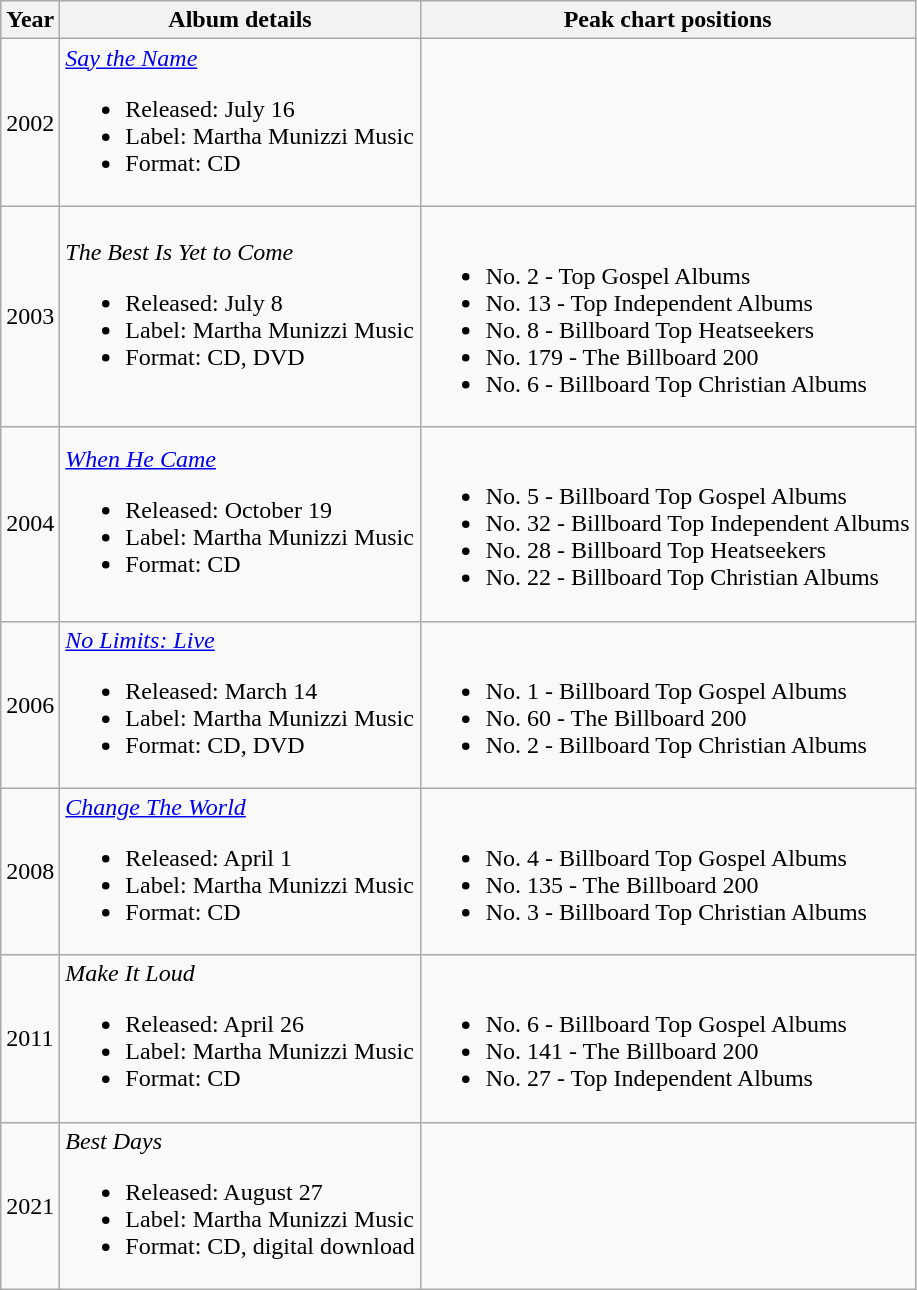<table class="wikitable">
<tr>
<th>Year</th>
<th>Album details</th>
<th>Peak chart positions</th>
</tr>
<tr>
<td>2002</td>
<td><em><a href='#'>Say the Name</a></em><br><ul><li>Released: July 16</li><li>Label: Martha Munizzi Music</li><li>Format: CD</li></ul></td>
<td></td>
</tr>
<tr>
<td>2003</td>
<td><em>The Best Is Yet to Come</em><br><ul><li>Released: July 8</li><li>Label: Martha Munizzi Music</li><li>Format: CD, DVD</li></ul></td>
<td><br><ul><li>No. 2 - Top Gospel Albums</li><li>No. 13 - Top Independent Albums</li><li>No. 8 - Billboard Top Heatseekers</li><li>No. 179 - The Billboard 200</li><li>No. 6 - Billboard Top Christian Albums </li></ul></td>
</tr>
<tr>
<td>2004</td>
<td><em><a href='#'>When He Came</a></em><br><ul><li>Released: October 19</li><li>Label: Martha Munizzi Music</li><li>Format: CD</li></ul></td>
<td><br><ul><li>No. 5 - Billboard Top Gospel Albums</li><li>No. 32 - Billboard Top Independent Albums</li><li>No. 28 - Billboard Top Heatseekers</li><li>No. 22 - Billboard Top Christian Albums</li></ul></td>
</tr>
<tr>
<td>2006</td>
<td><em><a href='#'>No Limits: Live</a></em><br><ul><li>Released: March 14</li><li>Label: Martha Munizzi Music</li><li>Format: CD, DVD</li></ul></td>
<td><br><ul><li>No. 1 - Billboard Top Gospel Albums</li><li>No. 60 - The Billboard 200</li><li>No. 2 - Billboard Top Christian Albums </li></ul></td>
</tr>
<tr>
<td>2008</td>
<td><em><a href='#'>Change The World</a></em><br><ul><li>Released: April 1</li><li>Label: Martha Munizzi Music</li><li>Format: CD</li></ul></td>
<td><br><ul><li>No. 4 - Billboard Top Gospel Albums</li><li>No. 135 - The Billboard 200</li><li>No. 3 - Billboard Top Christian Albums</li></ul></td>
</tr>
<tr>
<td>2011</td>
<td><em>Make It Loud</em><br><ul><li>Released: April 26</li><li>Label: Martha Munizzi Music</li><li>Format: CD</li></ul></td>
<td><br><ul><li>No. 6 - Billboard Top Gospel Albums</li><li>No. 141 - The Billboard 200</li><li>No. 27 - Top Independent Albums</li></ul></td>
</tr>
<tr>
<td>2021</td>
<td><em>Best Days</em><br><ul><li>Released: August 27</li><li>Label: Martha Munizzi Music</li><li>Format: CD, digital download</li></ul></td>
<td></td>
</tr>
</table>
